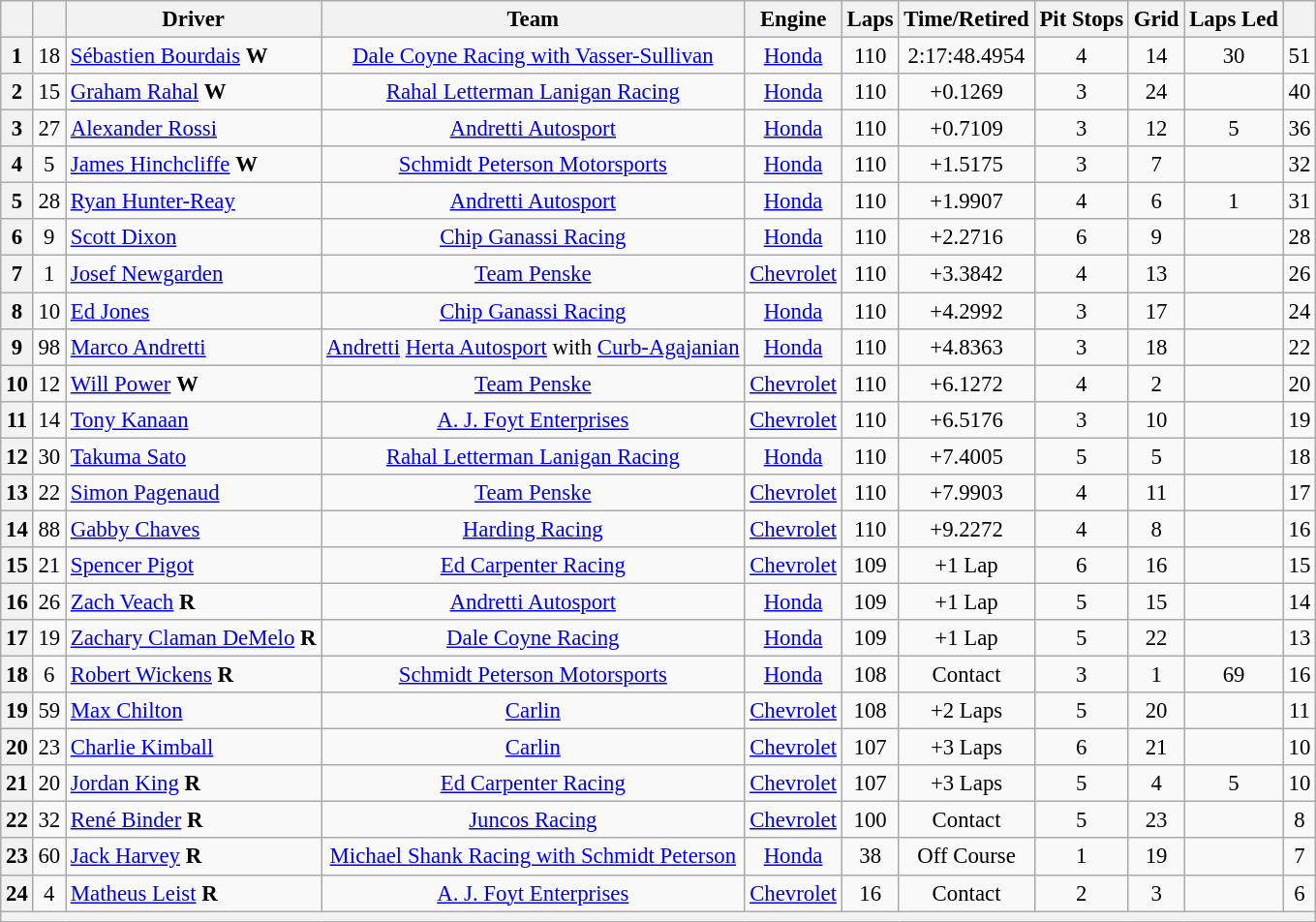<table class="wikitable" style="text-align:center; font-size: 95%;">
<tr>
<th></th>
<th></th>
<th>Driver</th>
<th>Team</th>
<th>Engine</th>
<th>Laps</th>
<th>Time/Retired</th>
<th>Pit Stops</th>
<th>Grid</th>
<th>Laps Led</th>
<th></th>
</tr>
<tr>
<th>1</th>
<td>18</td>
<td align="left"> <a href='#'>Sébastien Bourdais</a> <strong><span>W</span></strong></td>
<td><a href='#'>Dale Coyne Racing with Vasser-Sullivan</a></td>
<td><a href='#'>Honda</a></td>
<td>110</td>
<td>2:17:48.4954</td>
<td>4</td>
<td>14</td>
<td>30</td>
<td>51</td>
</tr>
<tr>
<th>2</th>
<td>15</td>
<td align="left"> <a href='#'>Graham Rahal</a> <strong><span>W</span></strong></td>
<td><a href='#'>Rahal Letterman Lanigan Racing</a></td>
<td><a href='#'>Honda</a></td>
<td>110</td>
<td>+0.1269</td>
<td>3</td>
<td>24</td>
<td></td>
<td>40</td>
</tr>
<tr>
<th>3</th>
<td>27</td>
<td align="left"> <a href='#'>Alexander Rossi</a></td>
<td><a href='#'>Andretti Autosport</a></td>
<td><a href='#'>Honda</a></td>
<td>110</td>
<td>+0.7109</td>
<td>3</td>
<td>12</td>
<td>5</td>
<td>36</td>
</tr>
<tr>
<th>4</th>
<td>5</td>
<td align="left"> <a href='#'>James Hinchcliffe</a> <strong><span>W</span></strong></td>
<td><a href='#'>Schmidt Peterson Motorsports</a></td>
<td><a href='#'>Honda</a></td>
<td>110</td>
<td>+1.5175</td>
<td>3</td>
<td>7</td>
<td></td>
<td>32</td>
</tr>
<tr>
<th>5</th>
<td>28</td>
<td align="left"> <a href='#'>Ryan Hunter-Reay</a></td>
<td><a href='#'>Andretti Autosport</a></td>
<td><a href='#'>Honda</a></td>
<td>110</td>
<td>+1.9907</td>
<td>4</td>
<td>6</td>
<td>1</td>
<td>31</td>
</tr>
<tr>
<th>6</th>
<td>9</td>
<td align="left"> <a href='#'>Scott Dixon</a></td>
<td><a href='#'>Chip Ganassi Racing</a></td>
<td><a href='#'>Honda</a></td>
<td>110</td>
<td>+2.2716</td>
<td>6</td>
<td>9</td>
<td></td>
<td>28</td>
</tr>
<tr>
<th>7</th>
<td>1</td>
<td align="left"> <a href='#'>Josef Newgarden</a></td>
<td><a href='#'>Team Penske</a></td>
<td><a href='#'>Chevrolet</a></td>
<td>110</td>
<td>+3.3842</td>
<td>4</td>
<td>13</td>
<td></td>
<td>26</td>
</tr>
<tr>
<th>8</th>
<td>10</td>
<td align="left"> <a href='#'>Ed Jones</a></td>
<td><a href='#'>Chip Ganassi Racing</a></td>
<td><a href='#'>Honda</a></td>
<td>110</td>
<td>+4.2992</td>
<td>3</td>
<td>17</td>
<td></td>
<td>24</td>
</tr>
<tr>
<th>9</th>
<td>98</td>
<td align="left"> <a href='#'>Marco Andretti</a></td>
<td><a href='#'>Andretti</a> <a href='#'>Herta Autosport</a> with <a href='#'>Curb-Agajanian</a></td>
<td><a href='#'>Honda</a></td>
<td>110</td>
<td>+4.8363</td>
<td>3</td>
<td>18</td>
<td></td>
<td>22</td>
</tr>
<tr>
<th>10</th>
<td>12</td>
<td align="left"> <a href='#'>Will Power</a> <strong><span>W</span></strong></td>
<td><a href='#'>Team Penske</a></td>
<td><a href='#'>Chevrolet</a></td>
<td>110</td>
<td>+6.1272</td>
<td>4</td>
<td>2</td>
<td></td>
<td>20</td>
</tr>
<tr>
<th>11</th>
<td>14</td>
<td align="left"> <a href='#'>Tony Kanaan</a></td>
<td><a href='#'>A. J. Foyt Enterprises</a></td>
<td><a href='#'>Chevrolet</a></td>
<td>110</td>
<td>+6.5176</td>
<td>3</td>
<td>10</td>
<td></td>
<td>19</td>
</tr>
<tr>
<th>12</th>
<td>30</td>
<td align="left"> <a href='#'>Takuma Sato</a></td>
<td><a href='#'>Rahal Letterman Lanigan Racing</a></td>
<td><a href='#'>Honda</a></td>
<td>110</td>
<td>+7.4005</td>
<td>5</td>
<td>5</td>
<td></td>
<td>18</td>
</tr>
<tr>
<th>13</th>
<td>22</td>
<td align="left"> <a href='#'>Simon Pagenaud</a></td>
<td><a href='#'>Team Penske</a></td>
<td><a href='#'>Chevrolet</a></td>
<td>110</td>
<td>+7.9903</td>
<td>4</td>
<td>11</td>
<td></td>
<td>17</td>
</tr>
<tr>
<th>14</th>
<td>88</td>
<td align="left"> <a href='#'>Gabby Chaves</a></td>
<td><a href='#'>Harding Racing</a></td>
<td><a href='#'>Chevrolet</a></td>
<td>110</td>
<td>+9.2272</td>
<td>4</td>
<td>8</td>
<td></td>
<td>16</td>
</tr>
<tr>
<th>15</th>
<td>21</td>
<td align="left"> <a href='#'>Spencer Pigot</a></td>
<td><a href='#'>Ed Carpenter Racing</a></td>
<td><a href='#'>Chevrolet</a></td>
<td>109</td>
<td>+1 Lap</td>
<td>6</td>
<td>16</td>
<td></td>
<td>15</td>
</tr>
<tr>
<th>16</th>
<td>26</td>
<td align="left"> <a href='#'>Zach Veach</a> <strong><span>R</span></strong></td>
<td><a href='#'>Andretti Autosport</a></td>
<td><a href='#'>Honda</a></td>
<td>109</td>
<td>+1 Lap</td>
<td>5</td>
<td>15</td>
<td></td>
<td>14</td>
</tr>
<tr>
<th>17</th>
<td>19</td>
<td align="left"> <a href='#'>Zachary Claman DeMelo</a> <strong><span>R</span></strong></td>
<td><a href='#'>Dale Coyne Racing</a></td>
<td><a href='#'>Honda</a></td>
<td>109</td>
<td>+1 Lap</td>
<td>5</td>
<td>22</td>
<td></td>
<td>13</td>
</tr>
<tr>
<th>18</th>
<td>6</td>
<td align="left"> <a href='#'>Robert Wickens</a> <strong><span>R</span></strong></td>
<td><a href='#'>Schmidt Peterson Motorsports</a></td>
<td><a href='#'>Honda</a></td>
<td>108</td>
<td>Contact</td>
<td>3</td>
<td>1</td>
<td>69</td>
<td>16</td>
</tr>
<tr>
<th>19</th>
<td>59</td>
<td align="left"> <a href='#'>Max Chilton</a></td>
<td><a href='#'>Carlin</a></td>
<td><a href='#'>Chevrolet</a></td>
<td>108</td>
<td>+2 Laps</td>
<td>5</td>
<td>20</td>
<td></td>
<td>11</td>
</tr>
<tr>
<th>20</th>
<td>23</td>
<td align="left"> <a href='#'>Charlie Kimball</a></td>
<td><a href='#'>Carlin</a></td>
<td><a href='#'>Chevrolet</a></td>
<td>107</td>
<td>+3 Laps</td>
<td>6</td>
<td>21</td>
<td></td>
<td>10</td>
</tr>
<tr>
<th>21</th>
<td>20</td>
<td align="left"> <a href='#'>Jordan King</a> <strong><span>R</span></strong></td>
<td><a href='#'>Ed Carpenter Racing</a></td>
<td><a href='#'>Chevrolet</a></td>
<td>107</td>
<td>+3 Laps</td>
<td>5</td>
<td>4</td>
<td>5</td>
<td>10</td>
</tr>
<tr>
<th>22</th>
<td>32</td>
<td align="left"> <a href='#'>René Binder</a> <strong><span>R</span></strong></td>
<td><a href='#'>Juncos Racing</a></td>
<td><a href='#'>Chevrolet</a></td>
<td>100</td>
<td>Contact</td>
<td>5</td>
<td>23</td>
<td></td>
<td>8</td>
</tr>
<tr>
<th>23</th>
<td>60</td>
<td align="left"> <a href='#'>Jack Harvey</a> <strong><span>R</span></strong></td>
<td><a href='#'>Michael Shank Racing with Schmidt Peterson</a></td>
<td><a href='#'>Honda</a></td>
<td>38</td>
<td>Off Course</td>
<td>1</td>
<td>19</td>
<td></td>
<td>7</td>
</tr>
<tr>
<th>24</th>
<td>4</td>
<td align="left"> <a href='#'>Matheus Leist</a> <strong><span>R</span></strong></td>
<td><a href='#'>A. J. Foyt Enterprises</a></td>
<td><a href='#'>Chevrolet</a></td>
<td>16</td>
<td>Contact</td>
<td>2</td>
<td>3</td>
<td></td>
<td>6</td>
</tr>
<tr>
<th colspan="11"></th>
</tr>
</table>
